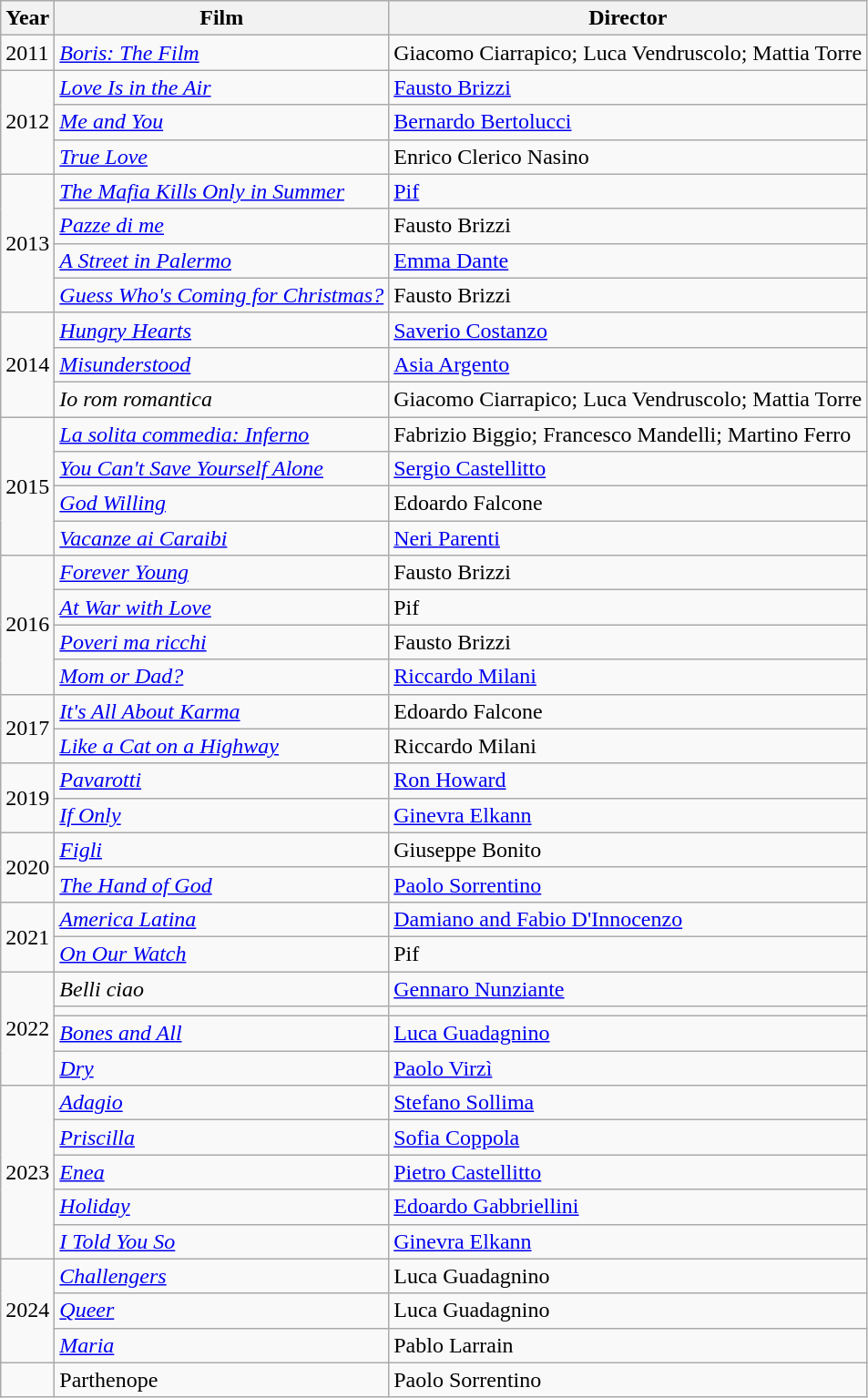<table class="wikitable">
<tr>
<th>Year</th>
<th>Film</th>
<th>Director</th>
</tr>
<tr>
<td>2011</td>
<td><em><a href='#'>Boris: The Film</a></em></td>
<td>Giacomo Ciarrapico; Luca Vendruscolo; Mattia Torre</td>
</tr>
<tr>
<td rowspan="3">2012</td>
<td><em><a href='#'>Love Is in the Air</a></em></td>
<td><a href='#'>Fausto Brizzi</a></td>
</tr>
<tr>
<td><em><a href='#'>Me and You</a></em></td>
<td><a href='#'>Bernardo Bertolucci</a></td>
</tr>
<tr>
<td><em><a href='#'>True Love</a></em></td>
<td>Enrico Clerico Nasino</td>
</tr>
<tr>
<td rowspan="4">2013</td>
<td><em><a href='#'>The Mafia Kills Only in Summer</a></em></td>
<td><a href='#'>Pif</a></td>
</tr>
<tr>
<td><em><a href='#'>Pazze di me</a></em></td>
<td>Fausto Brizzi</td>
</tr>
<tr>
<td><em><a href='#'>A Street in Palermo</a></em></td>
<td><a href='#'>Emma Dante</a></td>
</tr>
<tr>
<td><em><a href='#'>Guess Who's Coming for Christmas?</a></em></td>
<td>Fausto Brizzi</td>
</tr>
<tr>
<td rowspan="3">2014</td>
<td><em><a href='#'>Hungry Hearts</a></em></td>
<td><a href='#'>Saverio Costanzo</a></td>
</tr>
<tr>
<td><em><a href='#'>Misunderstood</a></em></td>
<td><a href='#'>Asia Argento</a></td>
</tr>
<tr>
<td><em>Io rom romantica</em></td>
<td>Giacomo Ciarrapico; Luca Vendruscolo; Mattia Torre</td>
</tr>
<tr>
<td rowspan="4">2015</td>
<td><em><a href='#'>La solita commedia: Inferno</a></em></td>
<td>Fabrizio Biggio; Francesco Mandelli; Martino Ferro</td>
</tr>
<tr>
<td><em><a href='#'>You Can't Save Yourself Alone</a></em></td>
<td><a href='#'>Sergio Castellitto</a></td>
</tr>
<tr>
<td><em><a href='#'>God Willing</a></em></td>
<td>Edoardo Falcone</td>
</tr>
<tr>
<td><em><a href='#'>Vacanze ai Caraibi</a></em></td>
<td><a href='#'>Neri Parenti</a></td>
</tr>
<tr>
<td rowspan="4">2016</td>
<td><em><a href='#'>Forever Young</a></em></td>
<td>Fausto Brizzi</td>
</tr>
<tr>
<td><em><a href='#'>At War with Love</a></em></td>
<td>Pif</td>
</tr>
<tr>
<td><em><a href='#'>Poveri ma ricchi</a></em></td>
<td>Fausto Brizzi</td>
</tr>
<tr>
<td><em><a href='#'>Mom or Dad?</a></em></td>
<td><a href='#'>Riccardo Milani</a></td>
</tr>
<tr>
<td rowspan="2">2017</td>
<td><em><a href='#'>It's All About Karma</a></em></td>
<td>Edoardo Falcone</td>
</tr>
<tr>
<td><em><a href='#'>Like a Cat on a Highway</a></em></td>
<td>Riccardo Milani</td>
</tr>
<tr>
<td rowspan="2">2019</td>
<td><em><a href='#'>Pavarotti</a></em></td>
<td><a href='#'>Ron Howard</a></td>
</tr>
<tr>
<td><em><a href='#'>If Only</a></em></td>
<td><a href='#'>Ginevra Elkann</a></td>
</tr>
<tr>
<td rowspan="2">2020</td>
<td><em><a href='#'>Figli</a></em></td>
<td>Giuseppe Bonito</td>
</tr>
<tr>
<td><em><a href='#'>The Hand of God</a></em></td>
<td><a href='#'>Paolo Sorrentino</a></td>
</tr>
<tr>
<td rowspan="2">2021</td>
<td><em><a href='#'>America Latina</a></em></td>
<td><a href='#'>Damiano and Fabio D'Innocenzo</a></td>
</tr>
<tr>
<td><em><a href='#'>On Our Watch</a></em></td>
<td>Pif</td>
</tr>
<tr>
<td rowspan="4">2022</td>
<td><em>Belli ciao</em></td>
<td><a href='#'>Gennaro Nunziante</a></td>
</tr>
<tr>
<td></td>
<td></td>
</tr>
<tr>
<td><em><a href='#'>Bones and All</a></em></td>
<td><a href='#'>Luca Guadagnino</a></td>
</tr>
<tr>
<td><em><a href='#'>Dry</a></em></td>
<td><a href='#'>Paolo Virzì</a></td>
</tr>
<tr>
<td rowspan="5">2023</td>
<td><em><a href='#'>Adagio</a></em></td>
<td><a href='#'>Stefano Sollima</a></td>
</tr>
<tr>
<td><em><a href='#'>Priscilla</a></em></td>
<td><a href='#'>Sofia Coppola</a></td>
</tr>
<tr>
<td><em><a href='#'>Enea</a></em></td>
<td><a href='#'>Pietro Castellitto</a></td>
</tr>
<tr>
<td><em><a href='#'>Holiday</a></em></td>
<td><a href='#'>Edoardo Gabbriellini</a></td>
</tr>
<tr>
<td><em><a href='#'>I Told You So</a></em></td>
<td><a href='#'>Ginevra Elkann</a></td>
</tr>
<tr>
<td rowspan="3">2024</td>
<td><em><a href='#'>Challengers</a></em></td>
<td>Luca Guadagnino</td>
</tr>
<tr>
<td><em><a href='#'>Queer</a></em></td>
<td>Luca Guadagnino</td>
</tr>
<tr>
<td><em><a href='#'>Maria</a></em></td>
<td>Pablo Larrain</td>
</tr>
<tr>
<td></td>
<td>Parthenope</td>
<td>Paolo Sorrentino</td>
</tr>
</table>
